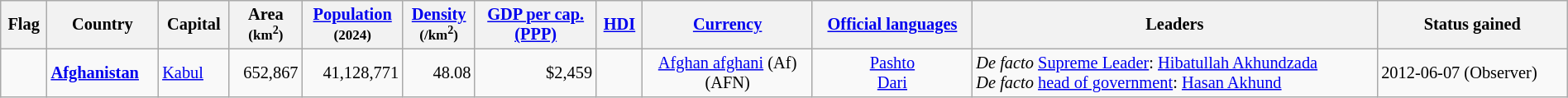<table class="wikitable sortable" width="100%" style="font-size:85%;">
<tr>
<th class="unsortable">Flag</th>
<th>Country<br></th>
<th>Capital<br></th>
<th>Area<br><small>(km<sup>2</sup>)</small><br></th>
<th><a href='#'>Population</a><br><small>(2024)</small><br></th>
<th><a href='#'>Density</a><br><small>(/km<sup>2</sup>)</small><br></th>
<th><a href='#'>GDP per cap.<br>(PPP)</a></th>
<th><a href='#'>HDI</a></th>
<th><a href='#'>Currency</a><br></th>
<th class="unsortable"><a href='#'>Official languages</a></th>
<th class="unsortable">Leaders</th>
<th>Status gained</th>
</tr>
<tr>
<td align="center"></td>
<td><strong><a href='#'>Afghanistan</a></strong></td>
<td><a href='#'>Kabul</a></td>
<td align="right">652,867</td>
<td align="right">41,128,771</td>
<td align="right">48.08</td>
<td align="right">$2,459</td>
<td align="right"></td>
<td align="center"><a href='#'>Afghan afghani</a> (Af) <br>(AFN)</td>
<td align="center"><a href='#'>Pashto</a><br><a href='#'>Dari</a></td>
<td><em>De facto</em> <a href='#'>Supreme Leader</a>: <a href='#'>Hibatullah Akhundzada</a><br><em>De facto</em> <a href='#'>head of government</a>: <a href='#'>Hasan Akhund</a></td>
<td>2012-06-07 (Observer)</td>
</tr>
</table>
